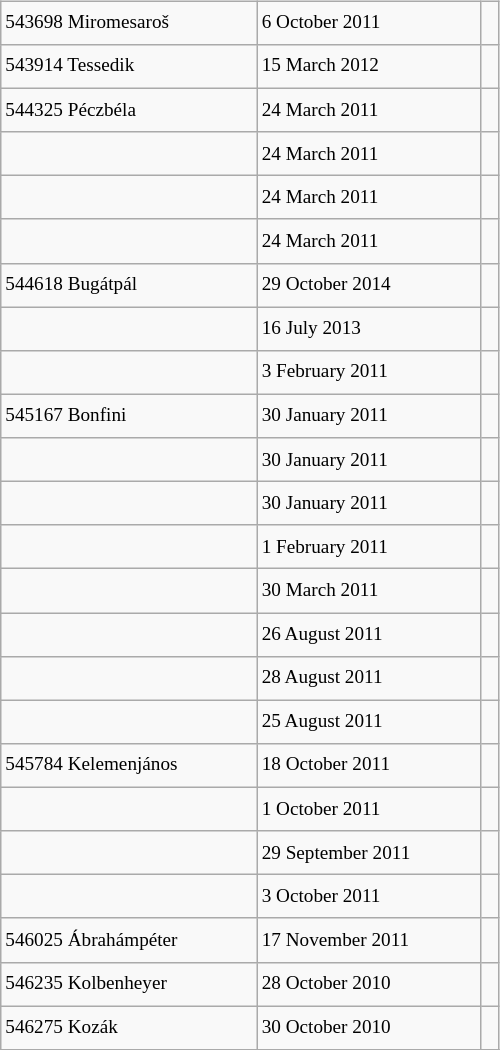<table class="wikitable" style="font-size: 80%; float: left; width: 26em; margin-right: 1em; height: 700px">
<tr>
<td>543698 Miromesaroš</td>
<td>6 October 2011</td>
<td> </td>
</tr>
<tr>
<td>543914 Tessedik</td>
<td>15 March 2012</td>
<td> </td>
</tr>
<tr>
<td>544325 Péczbéla</td>
<td>24 March 2011</td>
<td> </td>
</tr>
<tr>
<td></td>
<td>24 March 2011</td>
<td> </td>
</tr>
<tr>
<td></td>
<td>24 March 2011</td>
<td> </td>
</tr>
<tr>
<td></td>
<td>24 March 2011</td>
<td> </td>
</tr>
<tr>
<td>544618 Bugátpál</td>
<td>29 October 2014</td>
<td> </td>
</tr>
<tr>
<td></td>
<td>16 July 2013</td>
<td> </td>
</tr>
<tr>
<td></td>
<td>3 February 2011</td>
<td> </td>
</tr>
<tr>
<td>545167 Bonfini</td>
<td>30 January 2011</td>
<td> </td>
</tr>
<tr>
<td></td>
<td>30 January 2011</td>
<td> </td>
</tr>
<tr>
<td></td>
<td>30 January 2011</td>
<td> </td>
</tr>
<tr>
<td></td>
<td>1 February 2011</td>
<td> </td>
</tr>
<tr>
<td></td>
<td>30 March 2011</td>
<td> </td>
</tr>
<tr>
<td></td>
<td>26 August 2011</td>
<td></td>
</tr>
<tr>
<td></td>
<td>28 August 2011</td>
<td></td>
</tr>
<tr>
<td></td>
<td>25 August 2011</td>
<td></td>
</tr>
<tr>
<td>545784 Kelemenjános</td>
<td>18 October 2011</td>
<td> </td>
</tr>
<tr>
<td></td>
<td>1 October 2011</td>
<td></td>
</tr>
<tr>
<td></td>
<td>29 September 2011</td>
<td></td>
</tr>
<tr>
<td></td>
<td>3 October 2011</td>
<td></td>
</tr>
<tr>
<td>546025 Ábrahámpéter</td>
<td>17 November 2011</td>
<td> </td>
</tr>
<tr>
<td>546235 Kolbenheyer</td>
<td>28 October 2010</td>
<td> </td>
</tr>
<tr>
<td>546275 Kozák</td>
<td>30 October 2010</td>
<td> </td>
</tr>
<tr>
</tr>
</table>
